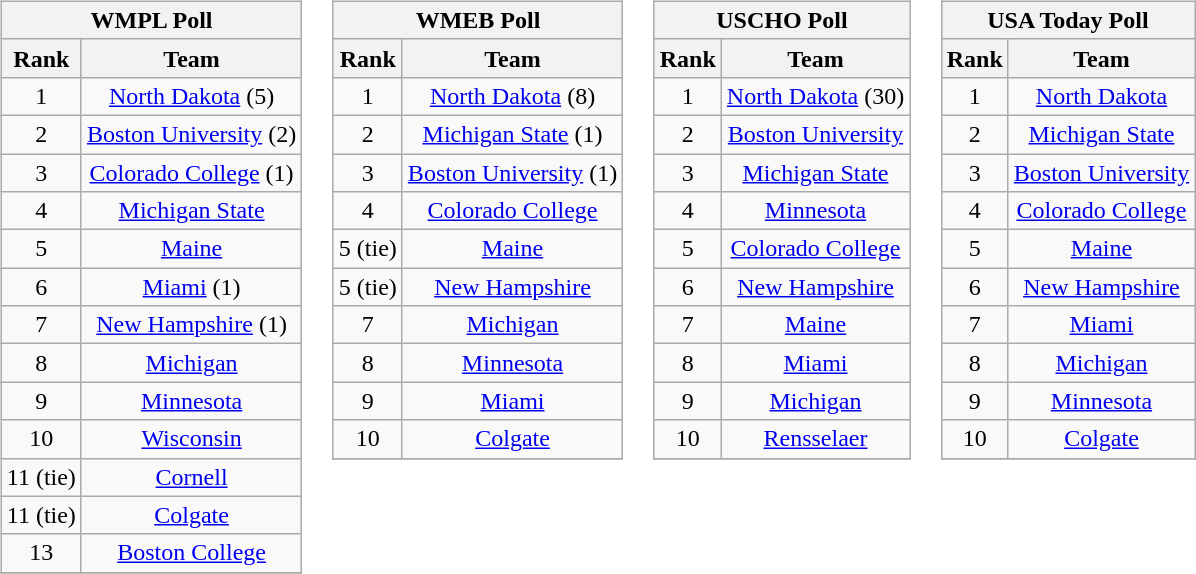<table>
<tr style="vertical-align:top;">
<td><br><table class="wikitable" style="text-align:center;">
<tr>
<th colspan=2><strong>WMPL Poll</strong></th>
</tr>
<tr>
<th>Rank</th>
<th>Team</th>
</tr>
<tr>
<td>1</td>
<td><a href='#'>North Dakota</a> (5)</td>
</tr>
<tr>
<td>2</td>
<td><a href='#'>Boston University</a> (2)</td>
</tr>
<tr>
<td>3</td>
<td><a href='#'>Colorado College</a> (1)</td>
</tr>
<tr>
<td>4</td>
<td><a href='#'>Michigan State</a></td>
</tr>
<tr>
<td>5</td>
<td><a href='#'>Maine</a></td>
</tr>
<tr>
<td>6</td>
<td><a href='#'>Miami</a> (1)</td>
</tr>
<tr>
<td>7</td>
<td><a href='#'>New Hampshire</a> (1)</td>
</tr>
<tr>
<td>8</td>
<td><a href='#'>Michigan</a></td>
</tr>
<tr>
<td>9</td>
<td><a href='#'>Minnesota</a></td>
</tr>
<tr>
<td>10</td>
<td><a href='#'>Wisconsin</a></td>
</tr>
<tr>
<td>11 (tie)</td>
<td><a href='#'>Cornell</a></td>
</tr>
<tr>
<td>11 (tie)</td>
<td><a href='#'>Colgate</a></td>
</tr>
<tr>
<td>13</td>
<td><a href='#'>Boston College</a></td>
</tr>
<tr>
</tr>
</table>
</td>
<td><br><table class="wikitable" style="text-align:center;">
<tr>
<th colspan=2><strong>WMEB Poll</strong></th>
</tr>
<tr>
<th>Rank</th>
<th>Team</th>
</tr>
<tr>
<td>1</td>
<td><a href='#'>North Dakota</a> (8)</td>
</tr>
<tr>
<td>2</td>
<td><a href='#'>Michigan State</a> (1)</td>
</tr>
<tr>
<td>3</td>
<td><a href='#'>Boston University</a> (1)</td>
</tr>
<tr>
<td>4</td>
<td><a href='#'>Colorado College</a></td>
</tr>
<tr>
<td>5 (tie)</td>
<td><a href='#'>Maine</a></td>
</tr>
<tr>
<td>5 (tie)</td>
<td><a href='#'>New Hampshire</a></td>
</tr>
<tr>
<td>7</td>
<td><a href='#'>Michigan</a></td>
</tr>
<tr>
<td>8</td>
<td><a href='#'>Minnesota</a></td>
</tr>
<tr>
<td>9</td>
<td><a href='#'>Miami</a></td>
</tr>
<tr>
<td>10</td>
<td><a href='#'>Colgate</a></td>
</tr>
<tr>
</tr>
</table>
</td>
<td><br><table class="wikitable" style="text-align:center;">
<tr>
<th colspan=2><strong>USCHO Poll</strong></th>
</tr>
<tr>
<th>Rank</th>
<th>Team</th>
</tr>
<tr>
<td>1</td>
<td><a href='#'>North Dakota</a> (30)</td>
</tr>
<tr>
<td>2</td>
<td><a href='#'>Boston University</a></td>
</tr>
<tr>
<td>3</td>
<td><a href='#'>Michigan State</a></td>
</tr>
<tr>
<td>4</td>
<td><a href='#'>Minnesota</a></td>
</tr>
<tr>
<td>5</td>
<td><a href='#'>Colorado College</a></td>
</tr>
<tr>
<td>6</td>
<td><a href='#'>New Hampshire</a></td>
</tr>
<tr>
<td>7</td>
<td><a href='#'>Maine</a></td>
</tr>
<tr>
<td>8</td>
<td><a href='#'>Miami</a></td>
</tr>
<tr>
<td>9</td>
<td><a href='#'>Michigan</a></td>
</tr>
<tr>
<td>10</td>
<td><a href='#'>Rensselaer</a></td>
</tr>
<tr>
</tr>
</table>
</td>
<td><br><table class="wikitable" style="text-align:center;">
<tr>
<th colspan=2><strong>USA Today Poll</strong></th>
</tr>
<tr>
<th>Rank</th>
<th>Team</th>
</tr>
<tr>
<td>1</td>
<td><a href='#'>North Dakota</a></td>
</tr>
<tr>
<td>2</td>
<td><a href='#'>Michigan State</a></td>
</tr>
<tr>
<td>3</td>
<td><a href='#'>Boston University</a></td>
</tr>
<tr>
<td>4</td>
<td><a href='#'>Colorado College</a></td>
</tr>
<tr>
<td>5</td>
<td><a href='#'>Maine</a></td>
</tr>
<tr>
<td>6</td>
<td><a href='#'>New Hampshire</a></td>
</tr>
<tr>
<td>7</td>
<td><a href='#'>Miami</a></td>
</tr>
<tr>
<td>8</td>
<td><a href='#'>Michigan</a></td>
</tr>
<tr>
<td>9</td>
<td><a href='#'>Minnesota</a></td>
</tr>
<tr>
<td>10</td>
<td><a href='#'>Colgate</a></td>
</tr>
<tr>
</tr>
</table>
</td>
</tr>
</table>
